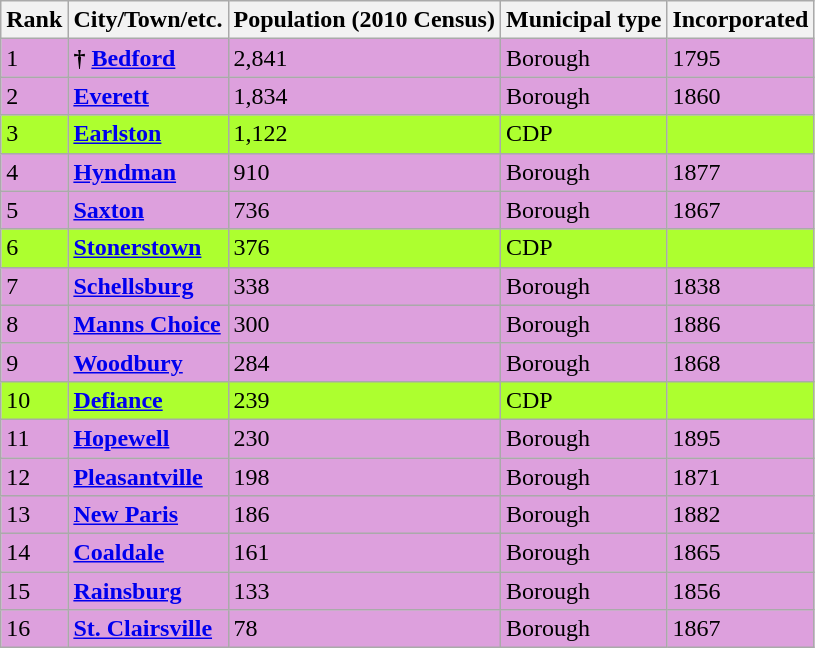<table class="wikitable sortable">
<tr>
<th>Rank</th>
<th>City/Town/etc.</th>
<th>Population (2010 Census)</th>
<th>Municipal type</th>
<th>Incorporated</th>
</tr>
<tr style="background:plum;">
<td>1</td>
<td><strong>† <a href='#'>Bedford</a></strong></td>
<td>2,841</td>
<td>Borough</td>
<td>1795</td>
</tr>
<tr style="background:plum;">
<td>2</td>
<td><strong><a href='#'>Everett</a></strong></td>
<td>1,834</td>
<td>Borough</td>
<td>1860</td>
</tr>
<tr style="background:#adff2f;">
<td>3</td>
<td><strong><a href='#'>Earlston</a></strong></td>
<td>1,122</td>
<td>CDP</td>
<td></td>
</tr>
<tr style="background:plum;">
<td>4</td>
<td><strong><a href='#'>Hyndman</a></strong></td>
<td>910</td>
<td>Borough</td>
<td>1877</td>
</tr>
<tr style="background:plum;">
<td>5</td>
<td><strong><a href='#'>Saxton</a></strong></td>
<td>736</td>
<td>Borough</td>
<td>1867</td>
</tr>
<tr style="background:#adff2f;">
<td>6</td>
<td><strong><a href='#'>Stonerstown</a></strong></td>
<td>376</td>
<td>CDP</td>
<td></td>
</tr>
<tr style="background:plum;">
<td>7</td>
<td><strong><a href='#'>Schellsburg</a></strong></td>
<td>338</td>
<td>Borough</td>
<td>1838</td>
</tr>
<tr style="background:plum;">
<td>8</td>
<td><strong><a href='#'>Manns Choice</a></strong></td>
<td>300</td>
<td>Borough</td>
<td>1886</td>
</tr>
<tr style="background:plum;">
<td>9</td>
<td><strong><a href='#'>Woodbury</a></strong></td>
<td>284</td>
<td>Borough</td>
<td>1868</td>
</tr>
<tr style="background:#adff2f;">
<td>10</td>
<td><strong><a href='#'>Defiance</a></strong></td>
<td>239</td>
<td>CDP</td>
<td></td>
</tr>
<tr style="background:plum;">
<td>11</td>
<td><strong><a href='#'>Hopewell</a></strong></td>
<td>230</td>
<td>Borough</td>
<td>1895</td>
</tr>
<tr style="background:plum;">
<td>12</td>
<td><strong><a href='#'>Pleasantville</a></strong></td>
<td>198</td>
<td>Borough</td>
<td>1871</td>
</tr>
<tr style="background:plum;">
<td>13</td>
<td><strong><a href='#'>New Paris</a></strong></td>
<td>186</td>
<td>Borough</td>
<td>1882</td>
</tr>
<tr style="background:plum;">
<td>14</td>
<td><strong><a href='#'>Coaldale</a></strong></td>
<td>161</td>
<td>Borough</td>
<td>1865</td>
</tr>
<tr style="background:plum;">
<td>15</td>
<td><strong><a href='#'>Rainsburg</a></strong></td>
<td>133</td>
<td>Borough</td>
<td>1856</td>
</tr>
<tr style="background:plum;">
<td>16</td>
<td><strong><a href='#'>St. Clairsville</a></strong></td>
<td>78</td>
<td>Borough</td>
<td>1867</td>
</tr>
</table>
